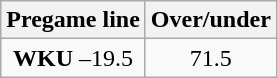<table class="wikitable">
<tr align="center">
<th style=>Pregame line</th>
<th style=>Over/under</th>
</tr>
<tr align="center">
<td><strong>WKU</strong> –19.5</td>
<td>71.5</td>
</tr>
</table>
